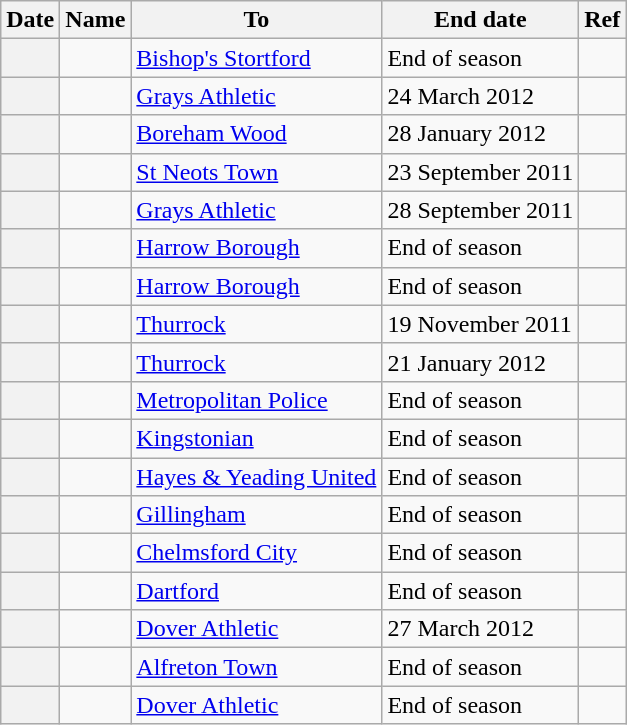<table class="wikitable sortable plainrowheaders">
<tr>
<th scope=col>Date</th>
<th scope=col>Name</th>
<th scope=col>To</th>
<th scope=col>End date</th>
<th scope=col class=unsortable>Ref</th>
</tr>
<tr>
<th scope=row></th>
<td></td>
<td><a href='#'>Bishop's Stortford</a></td>
<td>End of season</td>
<td style="text-align:center;"></td>
</tr>
<tr>
<th scope=row></th>
<td></td>
<td><a href='#'>Grays Athletic</a></td>
<td>24 March 2012</td>
<td style="text-align:center;"></td>
</tr>
<tr>
<th scope=row></th>
<td></td>
<td><a href='#'>Boreham Wood</a></td>
<td>28 January 2012</td>
<td style="text-align:center;"></td>
</tr>
<tr>
<th scope=row></th>
<td></td>
<td><a href='#'>St Neots Town</a></td>
<td>23 September 2011</td>
<td style="text-align:center;"></td>
</tr>
<tr>
<th scope=row></th>
<td></td>
<td><a href='#'>Grays Athletic</a></td>
<td>28 September 2011</td>
<td style="text-align:center;"></td>
</tr>
<tr>
<th scope=row></th>
<td></td>
<td><a href='#'>Harrow Borough</a></td>
<td>End of season</td>
<td style="text-align:center;"></td>
</tr>
<tr>
<th scope=row></th>
<td></td>
<td><a href='#'>Harrow Borough</a></td>
<td>End of season</td>
<td style="text-align:center;"></td>
</tr>
<tr>
<th scope=row></th>
<td></td>
<td><a href='#'>Thurrock</a></td>
<td>19 November 2011</td>
<td style="text-align:center;"></td>
</tr>
<tr>
<th scope=row></th>
<td></td>
<td><a href='#'>Thurrock</a></td>
<td>21 January 2012</td>
<td style="text-align:center;"></td>
</tr>
<tr>
<th scope=row></th>
<td></td>
<td><a href='#'>Metropolitan Police</a></td>
<td>End of season</td>
<td style="text-align:center;"></td>
</tr>
<tr>
<th scope=row></th>
<td></td>
<td><a href='#'>Kingstonian</a></td>
<td>End of season</td>
<td style="text-align:center;"></td>
</tr>
<tr>
<th scope=row></th>
<td></td>
<td><a href='#'>Hayes & Yeading United</a></td>
<td>End of season</td>
<td style="text-align:center;"></td>
</tr>
<tr>
<th scope=row></th>
<td></td>
<td><a href='#'>Gillingham</a></td>
<td>End of season</td>
<td style="text-align:center;"></td>
</tr>
<tr>
<th scope=row></th>
<td></td>
<td><a href='#'>Chelmsford City</a></td>
<td>End of season</td>
<td style="text-align:center;"></td>
</tr>
<tr>
<th scope=row></th>
<td></td>
<td><a href='#'>Dartford</a></td>
<td>End of season</td>
<td style="text-align:center;"></td>
</tr>
<tr>
<th scope=row></th>
<td></td>
<td><a href='#'>Dover Athletic</a></td>
<td>27 March 2012</td>
<td style="text-align:center;"></td>
</tr>
<tr>
<th scope=row></th>
<td></td>
<td><a href='#'>Alfreton Town</a></td>
<td>End of season</td>
<td style="text-align:center;"></td>
</tr>
<tr>
<th scope=row></th>
<td></td>
<td><a href='#'>Dover Athletic</a></td>
<td>End of season</td>
<td style="text-align:center;"></td>
</tr>
</table>
